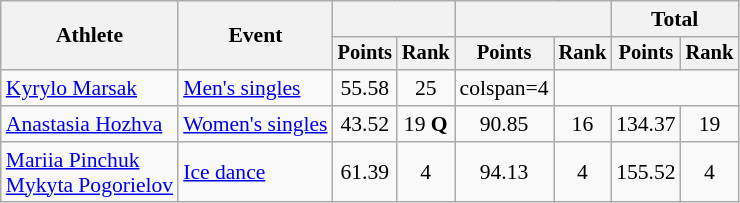<table class=wikitable style=font-size:90%;text-align:center>
<tr>
<th rowspan="2">Athlete</th>
<th rowspan="2">Event</th>
<th colspan="2"></th>
<th colspan="2"></th>
<th colspan="2">Total</th>
</tr>
<tr style="font-size:95%">
<th>Points</th>
<th>Rank</th>
<th>Points</th>
<th>Rank</th>
<th>Points</th>
<th>Rank</th>
</tr>
<tr>
<td align=left><a href='#'>Kyrylo Marsak</a></td>
<td align=left><a href='#'>Men's singles</a></td>
<td>55.58</td>
<td>25</td>
<td>colspan=4 </td>
</tr>
<tr>
<td align=left><a href='#'>Anastasia Hozhva</a></td>
<td align=left><a href='#'>Women's singles</a></td>
<td>43.52</td>
<td>19 <strong>Q</strong></td>
<td>90.85</td>
<td>16</td>
<td>134.37</td>
<td>19</td>
</tr>
<tr>
<td align=left><a href='#'>Mariia Pinchuk</a><br><a href='#'>Mykyta Pogorielov</a></td>
<td align=left><a href='#'>Ice dance</a></td>
<td>61.39</td>
<td>4</td>
<td>94.13</td>
<td>4</td>
<td>155.52</td>
<td>4</td>
</tr>
</table>
